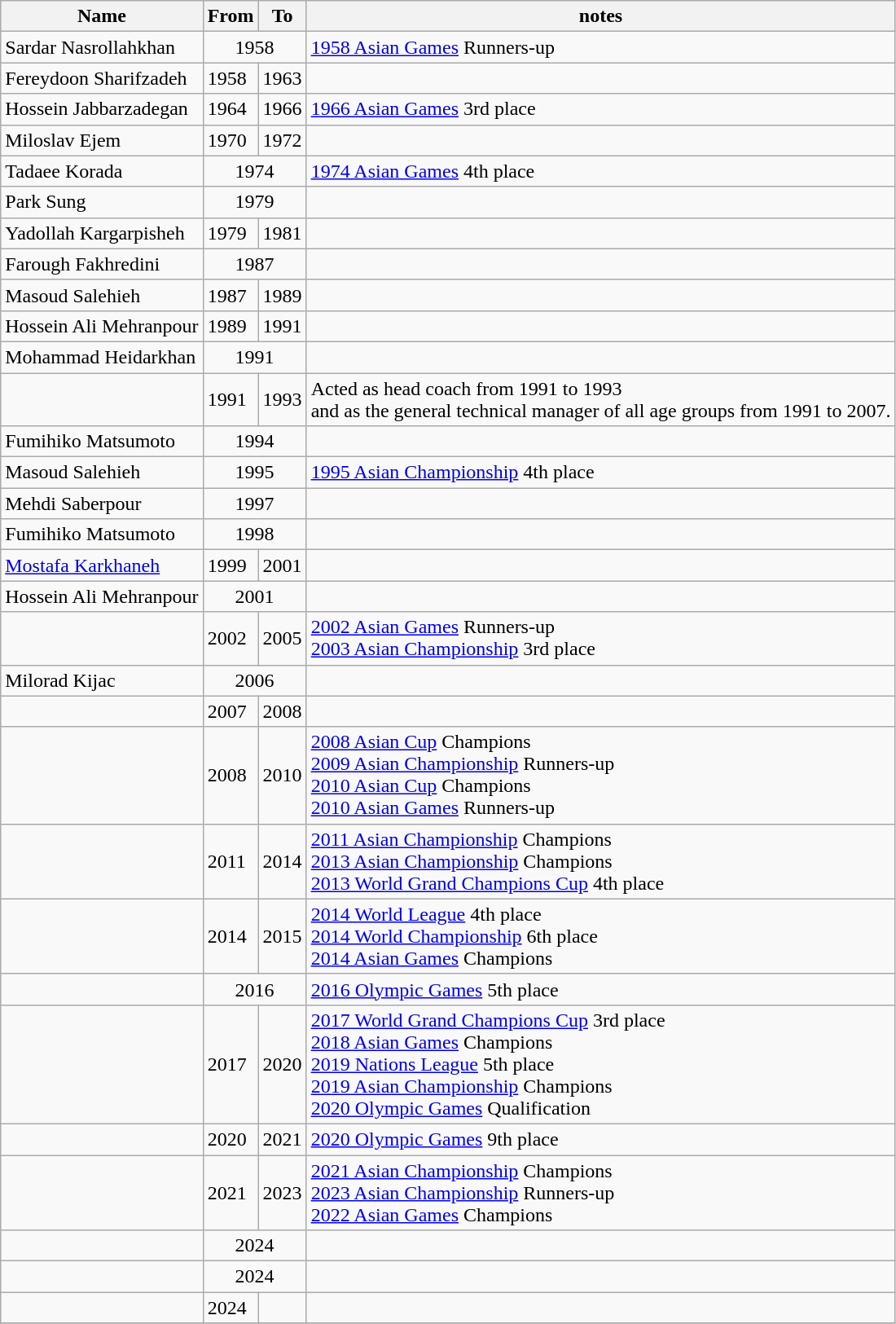<table class="wikitable sortable" style="text-align: center">
<tr>
<th>Name</th>
<th class="unsortable">From</th>
<th class="unsortable">To</th>
<th class="unsortable">notes</th>
</tr>
<tr>
<td align=left> Sardar Nasrollahkhan</td>
<td align=center colspan=2>1958</td>
<td align=left><a href='#'>1958 Asian Games</a> Runners-up</td>
</tr>
<tr>
<td align=left> Fereydoon Sharifzadeh</td>
<td align=left>1958</td>
<td align=left>1963</td>
<td align=left></td>
</tr>
<tr>
<td align=left> Hossein Jabbarzadegan</td>
<td align=left>1964</td>
<td align=left>1966</td>
<td align=left><a href='#'>1966 Asian Games</a> 3rd place</td>
</tr>
<tr>
<td align=left> Miloslav Ejem</td>
<td align=left>1970</td>
<td align=left>1972</td>
<td align=left></td>
</tr>
<tr>
<td align=left> Tadaee Korada</td>
<td align=center colspan=2>1974</td>
<td align=left><a href='#'>1974 Asian Games</a> 4th place</td>
</tr>
<tr>
<td align=left> Park Sung</td>
<td align=center colspan=2>1979</td>
<td align=left></td>
</tr>
<tr>
<td align=left> Yadollah Kargarpisheh</td>
<td align=left>1979</td>
<td align=left>1981</td>
<td align=left></td>
</tr>
<tr>
<td align=left> Farough Fakhredini</td>
<td align=center colspan=2>1987</td>
<td align=left></td>
</tr>
<tr>
<td align=left> Masoud Salehieh</td>
<td align=left>1987</td>
<td align=left>1989</td>
<td align=left></td>
</tr>
<tr>
<td align=left> Hossein Ali Mehranpour</td>
<td align=left>1989</td>
<td align=left>1991</td>
<td align=left></td>
</tr>
<tr>
<td align=left> Mohammad Heidarkhan</td>
<td align=center colspan=2>1991</td>
<td align=left></td>
</tr>
<tr>
<td align=left> </td>
<td align=left>1991</td>
<td align=left>1993</td>
<td align=left>Acted as head coach from 1991 to 1993 <br>and as the general technical manager of all age groups from 1991 to 2007.</td>
</tr>
<tr>
<td align=left> Fumihiko Matsumoto</td>
<td align=center colspan=2>1994</td>
<td align=left></td>
</tr>
<tr>
<td align=left> Masoud Salehieh</td>
<td align=center colspan=2>1995</td>
<td align=left><a href='#'>1995 Asian Championship</a> 4th place</td>
</tr>
<tr>
<td align=left> Mehdi Saberpour</td>
<td align=center colspan=2>1997</td>
<td align=left></td>
</tr>
<tr>
<td align=left> Fumihiko Matsumoto</td>
<td align=center colspan=2>1998</td>
<td align=left></td>
</tr>
<tr>
<td align=left> <a href='#'>Mostafa Karkhaneh</a></td>
<td align=left>1999</td>
<td align=left>2001</td>
<td align=left></td>
</tr>
<tr>
<td align=left> Hossein Ali Mehranpour</td>
<td align=center colspan=2>2001</td>
<td align=left></td>
</tr>
<tr>
<td align=left> </td>
<td align=left>2002</td>
<td align=left>2005</td>
<td align=left><a href='#'>2002 Asian Games</a> Runners-up<br><a href='#'>2003 Asian Championship</a> 3rd place</td>
</tr>
<tr>
<td align=left> Milorad Kijac</td>
<td align=center colspan=2>2006</td>
<td align=left></td>
</tr>
<tr>
<td align=left> </td>
<td align=left>2007</td>
<td align=left>2008</td>
<td align=left></td>
</tr>
<tr>
<td align=left> </td>
<td align=left>2008</td>
<td align=left>2010</td>
<td align=left><a href='#'>2008 Asian Cup</a> Champions<br><a href='#'>2009 Asian Championship</a> Runners-up<br><a href='#'>2010 Asian Cup</a> Champions<br><a href='#'>2010 Asian Games</a> Runners-up</td>
</tr>
<tr>
<td align=left> </td>
<td align=left>2011</td>
<td align=left>2014</td>
<td align=left><a href='#'>2011 Asian Championship</a> Champions<br><a href='#'>2013 Asian Championship</a> Champions<br><a href='#'>2013 World Grand Champions Cup</a> 4th place</td>
</tr>
<tr>
<td align=left> </td>
<td align=left>2014</td>
<td align=left>2015</td>
<td align=left><a href='#'>2014 World League</a> 4th place<br><a href='#'>2014 World Championship</a> 6th place<br><a href='#'>2014 Asian Games</a> Champions</td>
</tr>
<tr>
<td align=left> </td>
<td align=center colspan=2>2016</td>
<td align=left><a href='#'>2016 Olympic Games</a> 5th place</td>
</tr>
<tr>
<td align=left> </td>
<td align=left>2017</td>
<td align=left>2020</td>
<td align=left><a href='#'>2017 World Grand Champions Cup</a> 3rd place<br><a href='#'>2018 Asian Games</a> Champions<br><a href='#'>2019 Nations League</a> 5th place<br><a href='#'>2019 Asian Championship</a> Champions<br><a href='#'>2020 Olympic Games</a> Qualification</td>
</tr>
<tr>
<td align=left> </td>
<td align=left>2020</td>
<td align=left>2021</td>
<td align=left><a href='#'>2020 Olympic Games</a> 9th place</td>
</tr>
<tr>
<td align=left> </td>
<td align=left>2021</td>
<td align=left>2023</td>
<td align=left><a href='#'>2021 Asian Championship</a> Champions <br><a href='#'>2023 Asian Championship</a> Runners-up <br><a href='#'>2022 Asian Games</a> Champions</td>
</tr>
<tr>
<td align=left> </td>
<td align=center colspan=2>2024</td>
<td align=left></td>
</tr>
<tr>
<td align=left> </td>
<td align=center colspan=2>2024</td>
<td align=left></td>
</tr>
<tr>
<td align=left> </td>
<td align=left>2024</td>
<td align=left></td>
<td align=left></td>
</tr>
<tr>
</tr>
</table>
